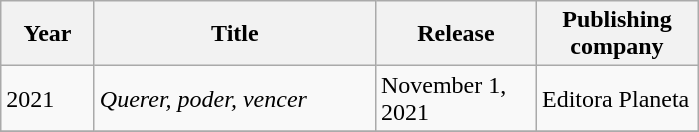<table class="wikitable sortable">
<tr>
<th width=055>Year</th>
<th width=180>Title</th>
<th width=100>Release</th>
<th width=100>Publishing company</th>
</tr>
<tr>
<td>2021</td>
<td><em>Querer, poder, vencer</em></td>
<td>November 1, 2021 </td>
<td>Editora Planeta</td>
</tr>
<tr>
</tr>
</table>
